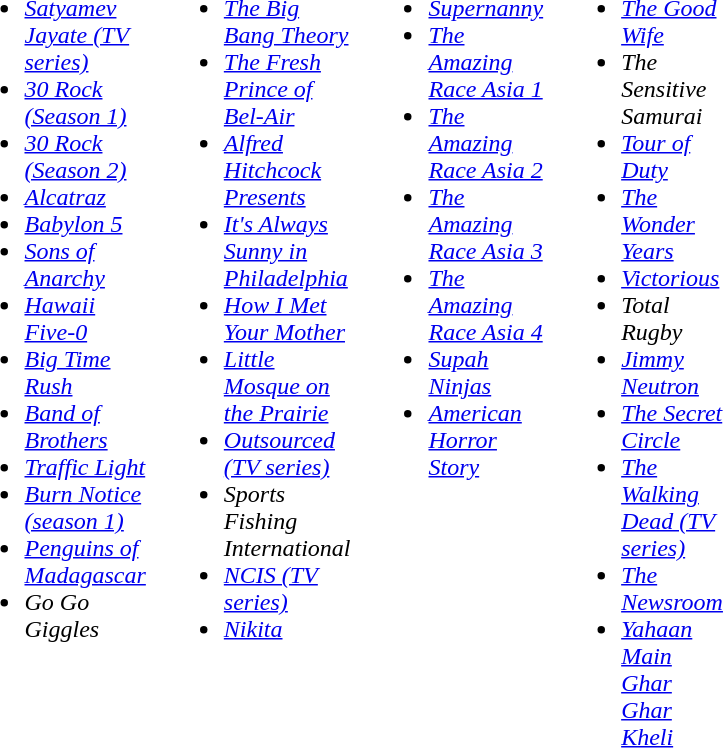<table width="80"|>
<tr>
<td valign="top"><br><ul><li><em><a href='#'>Satyamev Jayate (TV series)</a></em></li><li><em><a href='#'>30 Rock (Season 1)</a></em></li><li><em><a href='#'>30 Rock (Season 2)</a></em></li><li><em><a href='#'>Alcatraz</a></em></li><li><em><a href='#'>Babylon 5</a></em></li><li><em><a href='#'>Sons of Anarchy</a></em></li><li><em><a href='#'>Hawaii Five-0</a></em></li><li><em><a href='#'>Big Time Rush</a></em></li><li><em><a href='#'>Band of Brothers</a></em></li><li><em><a href='#'>Traffic Light</a></em></li><li><em><a href='#'>Burn Notice (season 1)</a></em></li><li><em><a href='#'>Penguins of Madagascar</a></em></li><li><em>Go Go Giggles</em></li></ul></td>
<td width="80"> </td>
<td valign="top"><br><ul><li><em><a href='#'>The Big Bang Theory</a></em></li><li><em><a href='#'>The Fresh Prince of Bel-Air</a></em></li><li><em><a href='#'>Alfred Hitchcock Presents</a></em></li><li><em><a href='#'>It's Always Sunny in Philadelphia</a></em></li><li><em><a href='#'>How I Met Your Mother</a></em></li><li><em><a href='#'>Little Mosque on the Prairie</a></em></li><li><em><a href='#'>Outsourced (TV series)</a></em></li><li><em>Sports Fishing International </em></li><li><em><a href='#'>NCIS (TV series)</a></em></li><li><em><a href='#'>Nikita</a></em></li></ul></td>
<td width="80"> </td>
<td valign="top"><br><ul><li><em><a href='#'>Supernanny</a></em></li><li><em><a href='#'>The Amazing Race Asia 1</a></em></li><li><em><a href='#'>The Amazing Race Asia 2</a></em></li><li><em><a href='#'>The Amazing Race Asia 3</a></em></li><li><em><a href='#'>The Amazing Race Asia 4</a></em></li><li><em><a href='#'>Supah Ninjas</a></em></li><li><em><a href='#'>American Horror Story</a></em></li></ul></td>
<td width="80"> </td>
<td valign="top"><br><ul><li><em><a href='#'>The Good Wife</a></em></li><li><em>The Sensitive Samurai</em></li><li><em><a href='#'>Tour of Duty</a></em></li><li><em><a href='#'>The Wonder Years</a></em></li><li><em><a href='#'>Victorious</a></em></li><li><em>Total Rugby</em></li><li><em><a href='#'>Jimmy Neutron</a></em></li><li><em><a href='#'>The Secret Circle</a></em></li><li><em><a href='#'>The Walking Dead (TV series)</a></em></li><li><em><a href='#'>The Newsroom</a></em></li><li><em><a href='#'>Yahaan Main Ghar Ghar Kheli</a></em></li></ul></td>
</tr>
</table>
